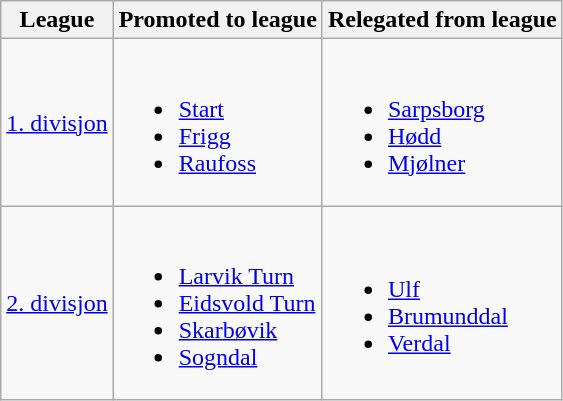<table class="wikitable">
<tr>
<th>League</th>
<th>Promoted to league</th>
<th>Relegated from league</th>
</tr>
<tr>
<td><a href='#'>1. divisjon</a></td>
<td><br><ul><li><a href='#'>Start</a></li><li><a href='#'>Frigg</a></li><li><a href='#'>Raufoss</a></li></ul></td>
<td><br><ul><li><a href='#'>Sarpsborg</a></li><li><a href='#'>Hødd</a></li><li><a href='#'>Mjølner</a></li></ul></td>
</tr>
<tr>
<td><a href='#'>2. divisjon</a></td>
<td><br><ul><li><a href='#'>Larvik Turn</a></li><li><a href='#'>Eidsvold Turn</a></li><li><a href='#'>Skarbøvik</a></li><li><a href='#'>Sogndal</a></li></ul></td>
<td><br><ul><li><a href='#'>Ulf</a></li><li><a href='#'>Brumunddal</a></li><li><a href='#'>Verdal</a></li></ul></td>
</tr>
</table>
